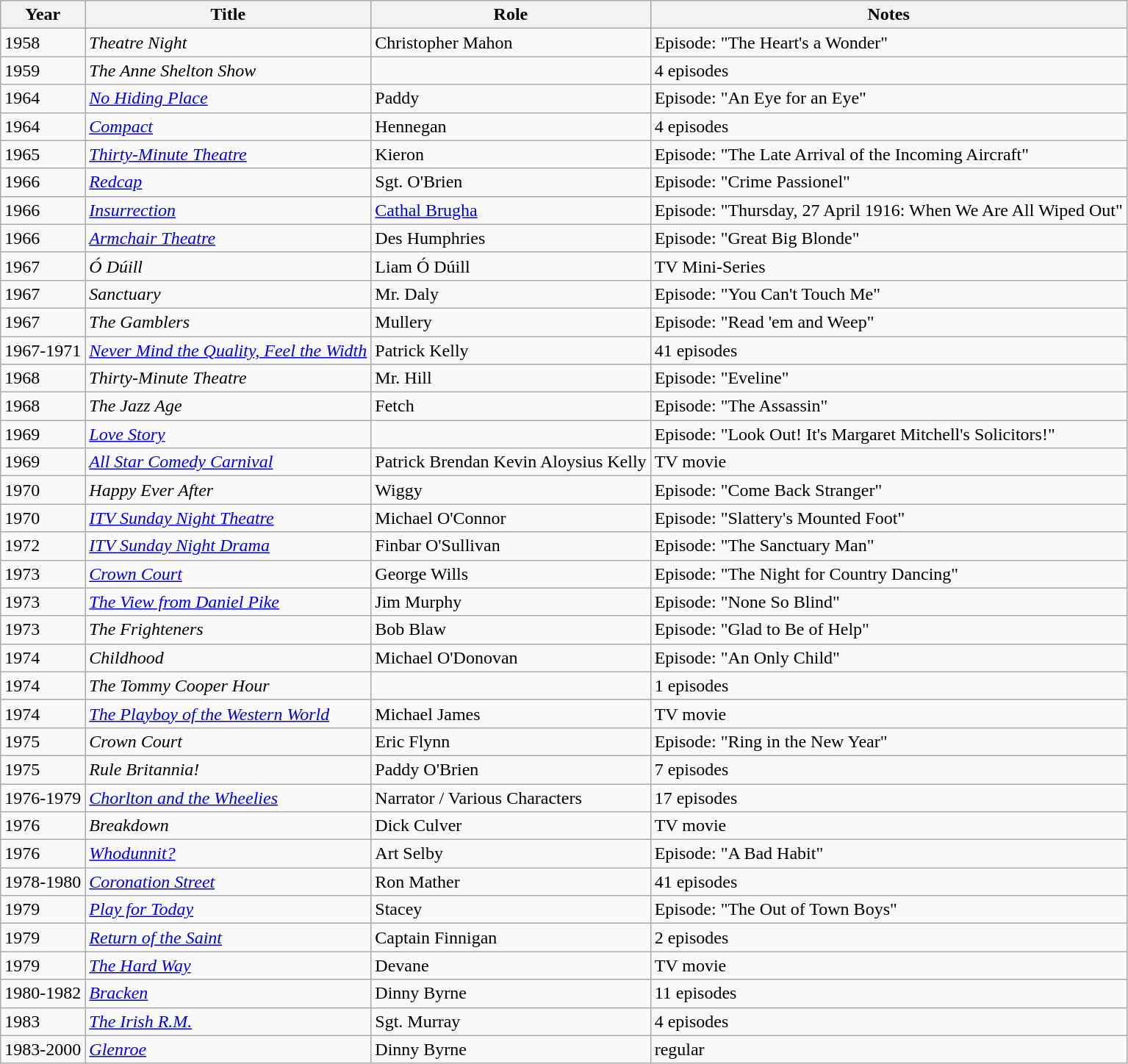<table class="wikitable">
<tr>
<th>Year</th>
<th>Title</th>
<th>Role</th>
<th>Notes</th>
</tr>
<tr>
<td>1958</td>
<td><em>Theatre Night</em></td>
<td>Christopher Mahon</td>
<td>Episode: "The Heart's a Wonder"</td>
</tr>
<tr>
<td>1959</td>
<td><em>The Anne Shelton Show</em></td>
<td></td>
<td>4 episodes</td>
</tr>
<tr>
<td>1964</td>
<td><em><a href='#'>No Hiding Place</a></em></td>
<td>Paddy</td>
<td>Episode: "An Eye for an Eye"</td>
</tr>
<tr>
<td>1964</td>
<td><em><a href='#'>Compact</a></em></td>
<td>Hennegan</td>
<td>4 episodes</td>
</tr>
<tr>
<td>1965</td>
<td><em><a href='#'>Thirty-Minute Theatre</a></em></td>
<td>Kieron</td>
<td>Episode: "The Late Arrival of the Incoming Aircraft"</td>
</tr>
<tr>
<td>1966</td>
<td><em><a href='#'>Redcap</a></em></td>
<td>Sgt. O'Brien</td>
<td>Episode: "Crime Passionel"</td>
</tr>
<tr>
<td>1966</td>
<td><em><a href='#'>Insurrection</a></em></td>
<td><a href='#'>Cathal Brugha</a></td>
<td>Episode: "Thursday, 27 April 1916: When We Are All Wiped Out"</td>
</tr>
<tr>
<td>1966</td>
<td><em><a href='#'>Armchair Theatre</a></em></td>
<td>Des Humphries</td>
<td>Episode: "Great Big Blonde"</td>
</tr>
<tr>
<td>1967</td>
<td><em>Ó Dúill</em></td>
<td>Liam Ó Dúill</td>
<td>TV Mini-Series</td>
</tr>
<tr>
<td>1967</td>
<td><em>Sanctuary</em></td>
<td>Mr. Daly</td>
<td>Episode: "You Can't Touch Me"</td>
</tr>
<tr>
<td>1967</td>
<td><em>The Gamblers</em></td>
<td>Mullery</td>
<td>Episode: "Read 'em and Weep"</td>
</tr>
<tr>
<td>1967-1971</td>
<td><em><a href='#'>Never Mind the Quality, Feel the Width</a></em></td>
<td>Patrick Kelly</td>
<td>41 episodes</td>
</tr>
<tr>
<td>1968</td>
<td><em>Thirty-Minute Theatre</em></td>
<td>Mr. Hill</td>
<td>Episode: "Eveline"</td>
</tr>
<tr>
<td>1968</td>
<td><em>The Jazz Age</em></td>
<td>Fetch</td>
<td>Episode: "The Assassin"</td>
</tr>
<tr>
<td>1969</td>
<td><em><a href='#'>Love Story</a></em></td>
<td></td>
<td>Episode: "Look Out! It's Margaret Mitchell's Solicitors!"</td>
</tr>
<tr>
<td>1969</td>
<td><em><a href='#'>All Star Comedy Carnival</a></em></td>
<td>Patrick Brendan Kevin Aloysius Kelly</td>
<td>TV movie</td>
</tr>
<tr>
<td>1970</td>
<td><em>Happy Ever After</em></td>
<td>Wiggy</td>
<td>Episode: "Come Back Stranger"</td>
</tr>
<tr>
<td>1970</td>
<td><em><a href='#'>ITV Sunday Night Theatre</a></em></td>
<td>Michael O'Connor</td>
<td>Episode: "Slattery's Mounted Foot"</td>
</tr>
<tr>
<td>1972</td>
<td><em><a href='#'>ITV Sunday Night Drama</a></em></td>
<td>Finbar O'Sullivan</td>
<td>Episode: "The Sanctuary Man"</td>
</tr>
<tr>
<td>1973</td>
<td><em><a href='#'>Crown Court</a></em></td>
<td>George Wills</td>
<td>Episode: "The Night for Country Dancing"</td>
</tr>
<tr>
<td>1973</td>
<td><em><a href='#'>The View from Daniel Pike</a></em></td>
<td>Jim Murphy</td>
<td>Episode: "None So Blind"</td>
</tr>
<tr>
<td>1973</td>
<td><em>The Frighteners</em></td>
<td>Bob Blaw</td>
<td>Episode: "Glad to Be of Help"</td>
</tr>
<tr>
<td>1974</td>
<td><em>Childhood</em></td>
<td>Michael O'Donovan</td>
<td>Episode: "An Only Child"</td>
</tr>
<tr>
<td>1974</td>
<td><em>The Tommy Cooper Hour</em></td>
<td></td>
<td>1 episodes</td>
</tr>
<tr>
<td>1974</td>
<td><em><a href='#'>The Playboy of the Western World</a></em></td>
<td>Michael James</td>
<td>TV movie</td>
</tr>
<tr>
<td>1975</td>
<td><em>Crown Court</em></td>
<td>Eric Flynn</td>
<td>Episode: "Ring in the New Year"</td>
</tr>
<tr>
<td>1975</td>
<td><em>Rule Britannia!</em></td>
<td>Paddy O'Brien</td>
<td>7 episodes</td>
</tr>
<tr>
<td>1976-1979</td>
<td><em><a href='#'>Chorlton and the Wheelies</a></em></td>
<td>Narrator / Various Characters</td>
<td>17 episodes</td>
</tr>
<tr>
<td>1976</td>
<td><em>Breakdown</em></td>
<td>Dick Culver</td>
<td>TV movie</td>
</tr>
<tr>
<td>1976</td>
<td><em><a href='#'>Whodunnit?</a></em></td>
<td>Art Selby</td>
<td>Episode: "A Bad Habit"</td>
</tr>
<tr>
<td>1978-1980</td>
<td><em><a href='#'>Coronation Street</a></em></td>
<td>Ron Mather</td>
<td>41 episodes</td>
</tr>
<tr>
<td>1979</td>
<td><em><a href='#'>Play for Today</a></em></td>
<td>Stacey</td>
<td>Episode: "The Out of Town Boys"</td>
</tr>
<tr>
<td>1979</td>
<td><em><a href='#'>Return of the Saint</a></em></td>
<td>Captain Finnigan</td>
<td>2 episodes</td>
</tr>
<tr>
<td>1979</td>
<td><em><a href='#'>The Hard Way</a></em></td>
<td>Devane</td>
<td>TV movie</td>
</tr>
<tr>
<td>1980-1982</td>
<td><em><a href='#'>Bracken</a></em></td>
<td>Dinny Byrne</td>
<td>11 episodes</td>
</tr>
<tr>
<td>1983</td>
<td><em><a href='#'>The Irish R.M.</a></em></td>
<td>Sgt. Murray</td>
<td>4 episodes</td>
</tr>
<tr>
<td>1983-2000</td>
<td><em><a href='#'>Glenroe</a></em></td>
<td>Dinny Byrne</td>
<td>regular</td>
</tr>
</table>
